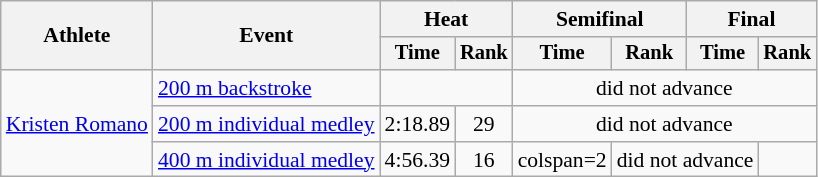<table class="wikitable" style="text-align:center; font-size:90%">
<tr>
<th rowspan="2">Athlete</th>
<th rowspan="2">Event</th>
<th colspan="2">Heat</th>
<th colspan="2">Semifinal</th>
<th colspan="2">Final</th>
</tr>
<tr style="font-size:95%">
<th>Time</th>
<th>Rank</th>
<th>Time</th>
<th>Rank</th>
<th>Time</th>
<th>Rank</th>
</tr>
<tr>
<td align=left rowspan=3><a href='#'>Kristen Romano</a></td>
<td align=left><a href='#'>200 m backstroke</a></td>
<td colspan=2></td>
<td colspan=4>did not advance</td>
</tr>
<tr>
<td align=left><a href='#'>200 m individual medley</a></td>
<td>2:18.89</td>
<td>29</td>
<td colspan=4>did not advance</td>
</tr>
<tr>
<td align=left><a href='#'>400 m individual medley</a></td>
<td>4:56.39</td>
<td>16</td>
<td>colspan=2 </td>
<td colspan=2>did not advance</td>
</tr>
</table>
